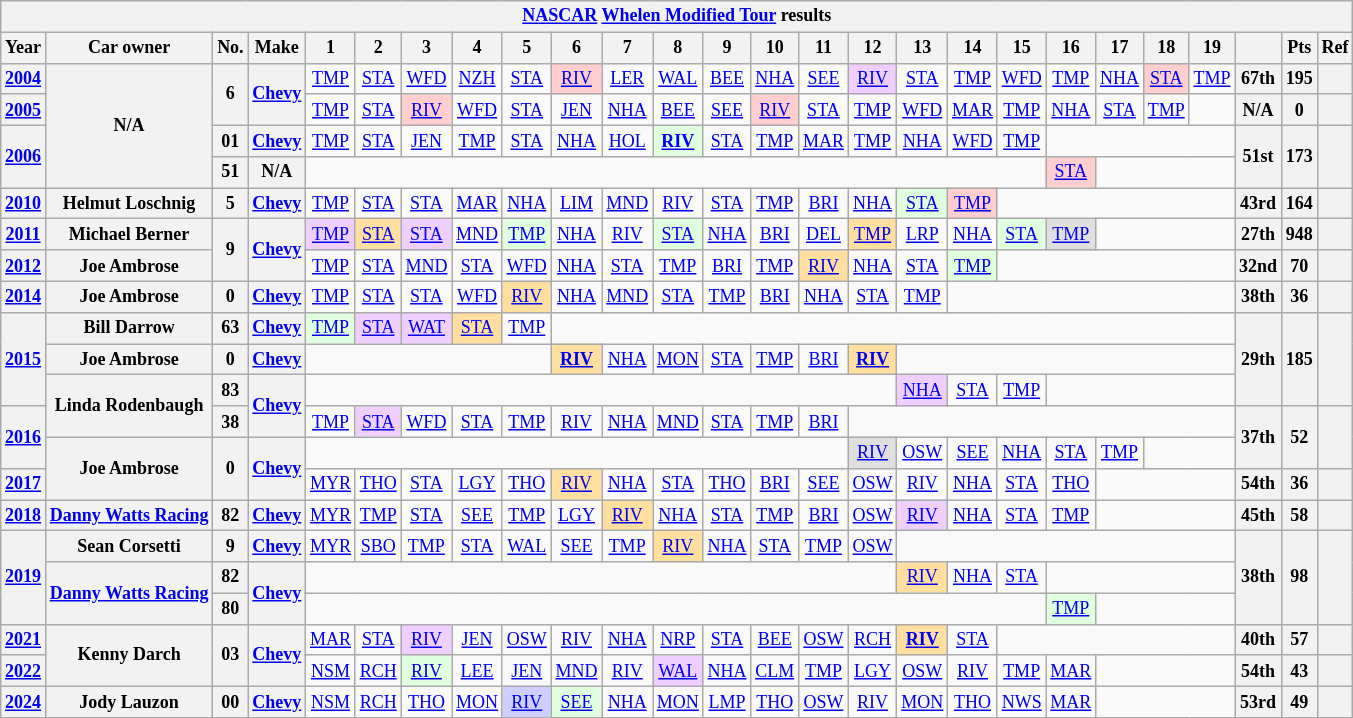<table class="wikitable" style="text-align:center; font-size:75%">
<tr>
<th colspan=38><a href='#'>NASCAR</a> <a href='#'>Whelen Modified Tour</a> results</th>
</tr>
<tr>
<th>Year</th>
<th>Car owner</th>
<th>No.</th>
<th>Make</th>
<th>1</th>
<th>2</th>
<th>3</th>
<th>4</th>
<th>5</th>
<th>6</th>
<th>7</th>
<th>8</th>
<th>9</th>
<th>10</th>
<th>11</th>
<th>12</th>
<th>13</th>
<th>14</th>
<th>15</th>
<th>16</th>
<th>17</th>
<th>18</th>
<th>19</th>
<th></th>
<th>Pts</th>
<th>Ref</th>
</tr>
<tr>
<th><a href='#'>2004</a></th>
<th rowspan=4>N/A</th>
<th rowspan=2>6</th>
<th rowspan=2><a href='#'>Chevy</a></th>
<td><a href='#'>TMP</a></td>
<td><a href='#'>STA</a></td>
<td><a href='#'>WFD</a></td>
<td><a href='#'>NZH</a></td>
<td><a href='#'>STA</a></td>
<td style="background:#FFCFCF;"><a href='#'>RIV</a><br></td>
<td><a href='#'>LER</a></td>
<td><a href='#'>WAL</a></td>
<td><a href='#'>BEE</a></td>
<td><a href='#'>NHA</a></td>
<td><a href='#'>SEE</a></td>
<td style="background:#EFCFFF;"><a href='#'>RIV</a><br></td>
<td><a href='#'>STA</a></td>
<td><a href='#'>TMP</a></td>
<td><a href='#'>WFD</a></td>
<td><a href='#'>TMP</a></td>
<td><a href='#'>NHA</a></td>
<td style="background:#FFCFCF;"><a href='#'>STA</a><br></td>
<td><a href='#'>TMP</a></td>
<th>67th</th>
<th>195</th>
<th></th>
</tr>
<tr>
<th><a href='#'>2005</a></th>
<td><a href='#'>TMP</a></td>
<td><a href='#'>STA</a></td>
<td style="background:#FFCFCF;"><a href='#'>RIV</a><br></td>
<td><a href='#'>WFD</a></td>
<td><a href='#'>STA</a></td>
<td><a href='#'>JEN</a></td>
<td><a href='#'>NHA</a></td>
<td><a href='#'>BEE</a></td>
<td><a href='#'>SEE</a></td>
<td style="background:#FFCFCF;"><a href='#'>RIV</a><br></td>
<td><a href='#'>STA</a></td>
<td><a href='#'>TMP</a></td>
<td><a href='#'>WFD</a></td>
<td><a href='#'>MAR</a></td>
<td><a href='#'>TMP</a></td>
<td><a href='#'>NHA</a></td>
<td><a href='#'>STA</a></td>
<td><a href='#'>TMP</a></td>
<td></td>
<th>N/A</th>
<th>0</th>
<th></th>
</tr>
<tr>
<th rowspan=2><a href='#'>2006</a></th>
<th>01</th>
<th><a href='#'>Chevy</a></th>
<td><a href='#'>TMP</a></td>
<td><a href='#'>STA</a></td>
<td><a href='#'>JEN</a></td>
<td><a href='#'>TMP</a></td>
<td><a href='#'>STA</a></td>
<td><a href='#'>NHA</a></td>
<td><a href='#'>HOL</a></td>
<td style="background:#DFFFDF;"><strong><a href='#'>RIV</a></strong><br></td>
<td><a href='#'>STA</a></td>
<td><a href='#'>TMP</a></td>
<td><a href='#'>MAR</a></td>
<td><a href='#'>TMP</a></td>
<td><a href='#'>NHA</a></td>
<td><a href='#'>WFD</a></td>
<td><a href='#'>TMP</a></td>
<td colspan=4></td>
<th rowspan=2>51st</th>
<th rowspan=2>173</th>
<th rowspan=2></th>
</tr>
<tr>
<th>51</th>
<th>N/A</th>
<td colspan=15></td>
<td style="background:#FFCFCF;"><a href='#'>STA</a><br></td>
<td colspan=3></td>
</tr>
<tr>
<th><a href='#'>2010</a></th>
<th>Helmut Loschnig</th>
<th>5</th>
<th><a href='#'>Chevy</a></th>
<td><a href='#'>TMP</a></td>
<td><a href='#'>STA</a></td>
<td><a href='#'>STA</a></td>
<td><a href='#'>MAR</a></td>
<td><a href='#'>NHA</a></td>
<td><a href='#'>LIM</a></td>
<td><a href='#'>MND</a></td>
<td><a href='#'>RIV</a></td>
<td><a href='#'>STA</a></td>
<td><a href='#'>TMP</a></td>
<td><a href='#'>BRI</a></td>
<td><a href='#'>NHA</a></td>
<td style="background:#DFFFDF;"><a href='#'>STA</a><br></td>
<td style="background:#FFCFCF;"><a href='#'>TMP</a><br></td>
<td colspan=5></td>
<th>43rd</th>
<th>164</th>
<th></th>
</tr>
<tr>
<th><a href='#'>2011</a></th>
<th>Michael Berner</th>
<th rowspan=2>9</th>
<th rowspan=2><a href='#'>Chevy</a></th>
<td style="background:#EFCFFF;"><a href='#'>TMP</a><br></td>
<td style="background:#FFDF9F;"><a href='#'>STA</a><br></td>
<td style="background:#EFCFFF;"><a href='#'>STA</a><br></td>
<td><a href='#'>MND</a></td>
<td style="background:#DFFFDF;"><a href='#'>TMP</a><br></td>
<td><a href='#'>NHA</a></td>
<td><a href='#'>RIV</a></td>
<td style="background:#DFFFDF;"><a href='#'>STA</a><br></td>
<td><a href='#'>NHA</a></td>
<td><a href='#'>BRI</a></td>
<td><a href='#'>DEL</a></td>
<td style="background:#FFDF9F;"><a href='#'>TMP</a><br></td>
<td><a href='#'>LRP</a></td>
<td><a href='#'>NHA</a></td>
<td style="background:#DFFFDF;"><a href='#'>STA</a><br></td>
<td style="background:#DFDFDF;"><a href='#'>TMP</a><br></td>
<td colspan=3></td>
<th>27th</th>
<th>948</th>
<th></th>
</tr>
<tr>
<th><a href='#'>2012</a></th>
<th>Joe Ambrose</th>
<td><a href='#'>TMP</a></td>
<td><a href='#'>STA</a></td>
<td><a href='#'>MND</a></td>
<td><a href='#'>STA</a></td>
<td><a href='#'>WFD</a></td>
<td><a href='#'>NHA</a></td>
<td><a href='#'>STA</a></td>
<td><a href='#'>TMP</a></td>
<td><a href='#'>BRI</a></td>
<td><a href='#'>TMP</a></td>
<td style="background:#FFDF9F;"><a href='#'>RIV</a><br></td>
<td><a href='#'>NHA</a></td>
<td><a href='#'>STA</a></td>
<td style="background:#DFFFDF;"><a href='#'>TMP</a><br></td>
<td colspan=5></td>
<th>32nd</th>
<th>70</th>
<th></th>
</tr>
<tr>
<th><a href='#'>2014</a></th>
<th>Joe Ambrose</th>
<th>0</th>
<th><a href='#'>Chevy</a></th>
<td><a href='#'>TMP</a></td>
<td><a href='#'>STA</a></td>
<td><a href='#'>STA</a></td>
<td><a href='#'>WFD</a></td>
<td style="background:#FFDF9F;"><a href='#'>RIV</a><br></td>
<td><a href='#'>NHA</a></td>
<td><a href='#'>MND</a></td>
<td><a href='#'>STA</a></td>
<td><a href='#'>TMP</a></td>
<td><a href='#'>BRI</a></td>
<td><a href='#'>NHA</a></td>
<td><a href='#'>STA</a></td>
<td><a href='#'>TMP</a></td>
<td colspan=6></td>
<th>38th</th>
<th>36</th>
<th></th>
</tr>
<tr>
<th rowspan=3><a href='#'>2015</a></th>
<th>Bill Darrow</th>
<th>63</th>
<th><a href='#'>Chevy</a></th>
<td style="background:#DFFFDF;"><a href='#'>TMP</a><br></td>
<td style="background:#EFCFFF;"><a href='#'>STA</a><br></td>
<td style="background:#EFCFFF;"><a href='#'>WAT</a><br></td>
<td style="background:#FFDF9F;"><a href='#'>STA</a><br></td>
<td><a href='#'>TMP</a></td>
<td colspan=14></td>
<th rowspan=3>29th</th>
<th rowspan=3>185</th>
<th rowspan=3></th>
</tr>
<tr>
<th>Joe Ambrose</th>
<th>0</th>
<th><a href='#'>Chevy</a></th>
<td colspan=5></td>
<td style="background:#FFDF9F;"><strong><a href='#'>RIV</a></strong><br></td>
<td><a href='#'>NHA</a></td>
<td><a href='#'>MON</a></td>
<td><a href='#'>STA</a></td>
<td><a href='#'>TMP</a></td>
<td><a href='#'>BRI</a></td>
<td style="background:#FFDF9F;"><strong><a href='#'>RIV</a></strong><br></td>
<td colspan=7></td>
</tr>
<tr>
<th rowspan=2>Linda Rodenbaugh</th>
<th>83</th>
<th rowspan=2><a href='#'>Chevy</a></th>
<td colspan=12></td>
<td style="background:#EFCFFF;"><a href='#'>NHA</a><br></td>
<td><a href='#'>STA</a></td>
<td><a href='#'>TMP</a></td>
<td colspan=4></td>
</tr>
<tr>
<th rowspan=2><a href='#'>2016</a></th>
<th>38</th>
<td><a href='#'>TMP</a></td>
<td style="background:#EFCFFF;"><a href='#'>STA</a><br></td>
<td><a href='#'>WFD</a></td>
<td><a href='#'>STA</a></td>
<td><a href='#'>TMP</a></td>
<td><a href='#'>RIV</a></td>
<td><a href='#'>NHA</a></td>
<td><a href='#'>MND</a></td>
<td><a href='#'>STA</a></td>
<td><a href='#'>TMP</a></td>
<td><a href='#'>BRI</a></td>
<td colspan=8></td>
<th rowspan=2>37th</th>
<th rowspan=2>52</th>
<th rowspan=2></th>
</tr>
<tr>
<th rowspan=2>Joe Ambrose</th>
<th rowspan=2>0</th>
<th rowspan=2><a href='#'>Chevy</a></th>
<td colspan=11></td>
<td style="background:#DFDFDF;"><a href='#'>RIV</a><br></td>
<td><a href='#'>OSW</a></td>
<td><a href='#'>SEE</a></td>
<td><a href='#'>NHA</a></td>
<td><a href='#'>STA</a></td>
<td><a href='#'>TMP</a></td>
<td colspan=2></td>
</tr>
<tr>
<th><a href='#'>2017</a></th>
<td><a href='#'>MYR</a></td>
<td><a href='#'>THO</a></td>
<td><a href='#'>STA</a></td>
<td><a href='#'>LGY</a></td>
<td><a href='#'>THO</a></td>
<td style="background:#FFDF9F;"><a href='#'>RIV</a><br></td>
<td><a href='#'>NHA</a></td>
<td><a href='#'>STA</a></td>
<td><a href='#'>THO</a></td>
<td><a href='#'>BRI</a></td>
<td><a href='#'>SEE</a></td>
<td><a href='#'>OSW</a></td>
<td><a href='#'>RIV</a></td>
<td><a href='#'>NHA</a></td>
<td><a href='#'>STA</a></td>
<td><a href='#'>THO</a></td>
<td colspan=3></td>
<th>54th</th>
<th>36</th>
<th></th>
</tr>
<tr>
<th><a href='#'>2018</a></th>
<th><a href='#'>Danny Watts Racing</a></th>
<th>82</th>
<th><a href='#'>Chevy</a></th>
<td><a href='#'>MYR</a></td>
<td><a href='#'>TMP</a></td>
<td><a href='#'>STA</a></td>
<td><a href='#'>SEE</a></td>
<td><a href='#'>TMP</a></td>
<td><a href='#'>LGY</a></td>
<td style="background:#FFDF9F;"><a href='#'>RIV</a><br></td>
<td><a href='#'>NHA</a></td>
<td><a href='#'>STA</a></td>
<td><a href='#'>TMP</a></td>
<td><a href='#'>BRI</a></td>
<td><a href='#'>OSW</a></td>
<td style="background:#EFCFFF;"><a href='#'>RIV</a><br></td>
<td><a href='#'>NHA</a></td>
<td><a href='#'>STA</a></td>
<td><a href='#'>TMP</a></td>
<td colspan=3></td>
<th>45th</th>
<th>58</th>
<th></th>
</tr>
<tr>
<th rowspan=3><a href='#'>2019</a></th>
<th>Sean Corsetti</th>
<th>9</th>
<th><a href='#'>Chevy</a></th>
<td><a href='#'>MYR</a></td>
<td><a href='#'>SBO</a></td>
<td><a href='#'>TMP</a></td>
<td><a href='#'>STA</a></td>
<td><a href='#'>WAL</a></td>
<td><a href='#'>SEE</a></td>
<td><a href='#'>TMP</a></td>
<td style="background:#FFDF9F;"><a href='#'>RIV</a><br></td>
<td><a href='#'>NHA</a></td>
<td><a href='#'>STA</a></td>
<td><a href='#'>TMP</a></td>
<td><a href='#'>OSW</a></td>
<td colspan=7></td>
<th rowspan=3>38th</th>
<th rowspan=3>98</th>
<th rowspan=3></th>
</tr>
<tr>
<th rowspan=2><a href='#'>Danny Watts Racing</a></th>
<th>82</th>
<th rowspan=2><a href='#'>Chevy</a></th>
<td colspan=12></td>
<td style="background:#FFDF9F;"><a href='#'>RIV</a><br></td>
<td><a href='#'>NHA</a></td>
<td><a href='#'>STA</a></td>
<td colspan=4></td>
</tr>
<tr>
<th>80</th>
<td colspan=15></td>
<td style="background:#DFFFDF;"><a href='#'>TMP</a><br></td>
<td colspan=3></td>
</tr>
<tr>
<th><a href='#'>2021</a></th>
<th rowspan=2>Kenny Darch</th>
<th rowspan=2>03</th>
<th rowspan=2><a href='#'>Chevy</a></th>
<td><a href='#'>MAR</a></td>
<td><a href='#'>STA</a></td>
<td style="background:#EFCFFF;"><a href='#'>RIV</a><br></td>
<td><a href='#'>JEN</a></td>
<td><a href='#'>OSW</a></td>
<td><a href='#'>RIV</a></td>
<td><a href='#'>NHA</a></td>
<td><a href='#'>NRP</a></td>
<td><a href='#'>STA</a></td>
<td><a href='#'>BEE</a></td>
<td><a href='#'>OSW</a></td>
<td><a href='#'>RCH</a></td>
<td style="background:#FFDF9F;"><strong><a href='#'>RIV</a></strong><br></td>
<td><a href='#'>STA</a></td>
<td colspan=5></td>
<th>40th</th>
<th>57</th>
<th></th>
</tr>
<tr>
<th><a href='#'>2022</a></th>
<td><a href='#'>NSM</a></td>
<td><a href='#'>RCH</a></td>
<td style="background:#DFFFDF;"><a href='#'>RIV</a><br></td>
<td><a href='#'>LEE</a></td>
<td><a href='#'>JEN</a></td>
<td><a href='#'>MND</a></td>
<td><a href='#'>RIV</a></td>
<td style="background:#EFCFFF;"><a href='#'>WAL</a><br></td>
<td><a href='#'>NHA</a></td>
<td><a href='#'>CLM</a></td>
<td><a href='#'>TMP</a></td>
<td><a href='#'>LGY</a></td>
<td><a href='#'>OSW</a></td>
<td><a href='#'>RIV</a></td>
<td><a href='#'>TMP</a></td>
<td><a href='#'>MAR</a></td>
<td colspan=3></td>
<th>54th</th>
<th>43</th>
<th></th>
</tr>
<tr>
<th><a href='#'>2024</a></th>
<th>Jody Lauzon</th>
<th>00</th>
<th><a href='#'>Chevy</a></th>
<td><a href='#'>NSM</a></td>
<td><a href='#'>RCH</a></td>
<td><a href='#'>THO</a></td>
<td><a href='#'>MON</a></td>
<td style="background:#CFCFFF;"><a href='#'>RIV</a><br></td>
<td style="background:#DFFFDF;"><a href='#'>SEE</a><br></td>
<td><a href='#'>NHA</a></td>
<td><a href='#'>MON</a></td>
<td><a href='#'>LMP</a></td>
<td><a href='#'>THO</a></td>
<td><a href='#'>OSW</a></td>
<td><a href='#'>RIV</a></td>
<td><a href='#'>MON</a></td>
<td><a href='#'>THO</a></td>
<td><a href='#'>NWS</a></td>
<td><a href='#'>MAR</a></td>
<td colspan=3></td>
<th>53rd</th>
<th>49</th>
<th></th>
</tr>
</table>
